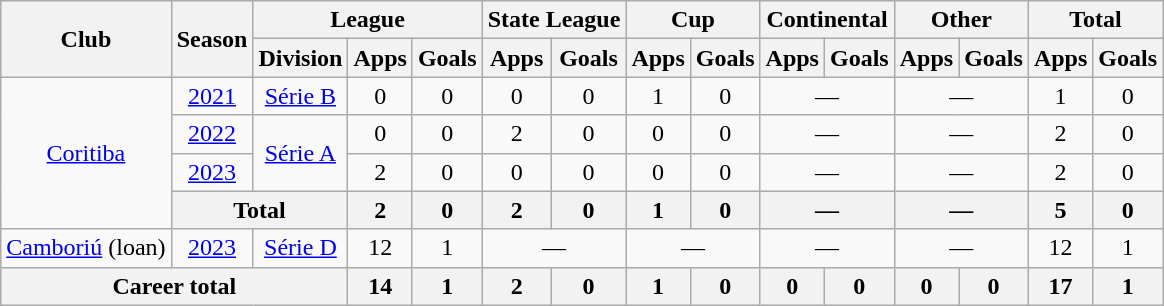<table class="wikitable" style="text-align: center;">
<tr>
<th rowspan="2">Club</th>
<th rowspan="2">Season</th>
<th colspan="3">League</th>
<th colspan="2">State League</th>
<th colspan="2">Cup</th>
<th colspan="2">Continental</th>
<th colspan="2">Other</th>
<th colspan="2">Total</th>
</tr>
<tr>
<th>Division</th>
<th>Apps</th>
<th>Goals</th>
<th>Apps</th>
<th>Goals</th>
<th>Apps</th>
<th>Goals</th>
<th>Apps</th>
<th>Goals</th>
<th>Apps</th>
<th>Goals</th>
<th>Apps</th>
<th>Goals</th>
</tr>
<tr>
<td rowspan="4" valign="center"><a href='#'>Coritiba</a></td>
<td><a href='#'>2021</a></td>
<td><a href='#'>Série B</a></td>
<td>0</td>
<td>0</td>
<td>0</td>
<td>0</td>
<td>1</td>
<td>0</td>
<td colspan="2">—</td>
<td colspan="2">—</td>
<td>1</td>
<td>0</td>
</tr>
<tr>
<td><a href='#'>2022</a></td>
<td rowspan="2"><a href='#'>Série A</a></td>
<td>0</td>
<td>0</td>
<td>2</td>
<td>0</td>
<td>0</td>
<td>0</td>
<td colspan="2">—</td>
<td colspan="2">—</td>
<td>2</td>
<td>0</td>
</tr>
<tr>
<td><a href='#'>2023</a></td>
<td>2</td>
<td>0</td>
<td>0</td>
<td>0</td>
<td>0</td>
<td>0</td>
<td colspan="2">—</td>
<td colspan="2">—</td>
<td>2</td>
<td>0</td>
</tr>
<tr>
<th colspan="2">Total</th>
<th>2</th>
<th>0</th>
<th>2</th>
<th>0</th>
<th>1</th>
<th>0</th>
<th colspan="2">—</th>
<th colspan="2">—</th>
<th>5</th>
<th>0</th>
</tr>
<tr>
<td valign="center"><a href='#'>Camboriú</a> (loan)</td>
<td><a href='#'>2023</a></td>
<td><a href='#'>Série D</a></td>
<td>12</td>
<td>1</td>
<td colspan="2">—</td>
<td colspan="2">—</td>
<td colspan="2">—</td>
<td colspan="2">—</td>
<td>12</td>
<td>1</td>
</tr>
<tr>
<th colspan="3"><strong>Career total</strong></th>
<th>14</th>
<th>1</th>
<th>2</th>
<th>0</th>
<th>1</th>
<th>0</th>
<th>0</th>
<th>0</th>
<th>0</th>
<th>0</th>
<th>17</th>
<th>1</th>
</tr>
</table>
